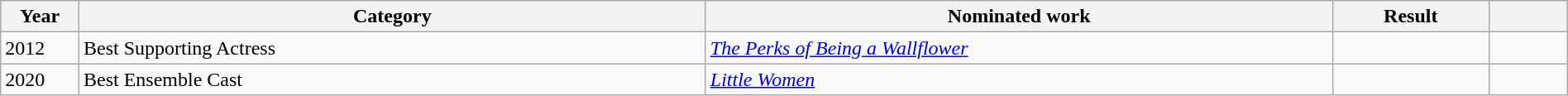<table class="wikitable plainrowheaders" style="width:100%;">
<tr>
<th scope="col" style="width:5%;">Year</th>
<th scope="col" style="width:40%;">Category</th>
<th scope="col" style="width:40%;">Nominated work</th>
<th scope="col" style="width:10%;">Result</th>
<th scope="col" style="width:5%;"></th>
</tr>
<tr>
<td>2012</td>
<td>Best Supporting Actress</td>
<td><em><a href='#'>The Perks of Being a Wallflower</a></em></td>
<td></td>
<td></td>
</tr>
<tr>
<td>2020</td>
<td>Best Ensemble Cast</td>
<td><em><a href='#'>Little Women</a></em></td>
<td></td>
<td></td>
</tr>
</table>
